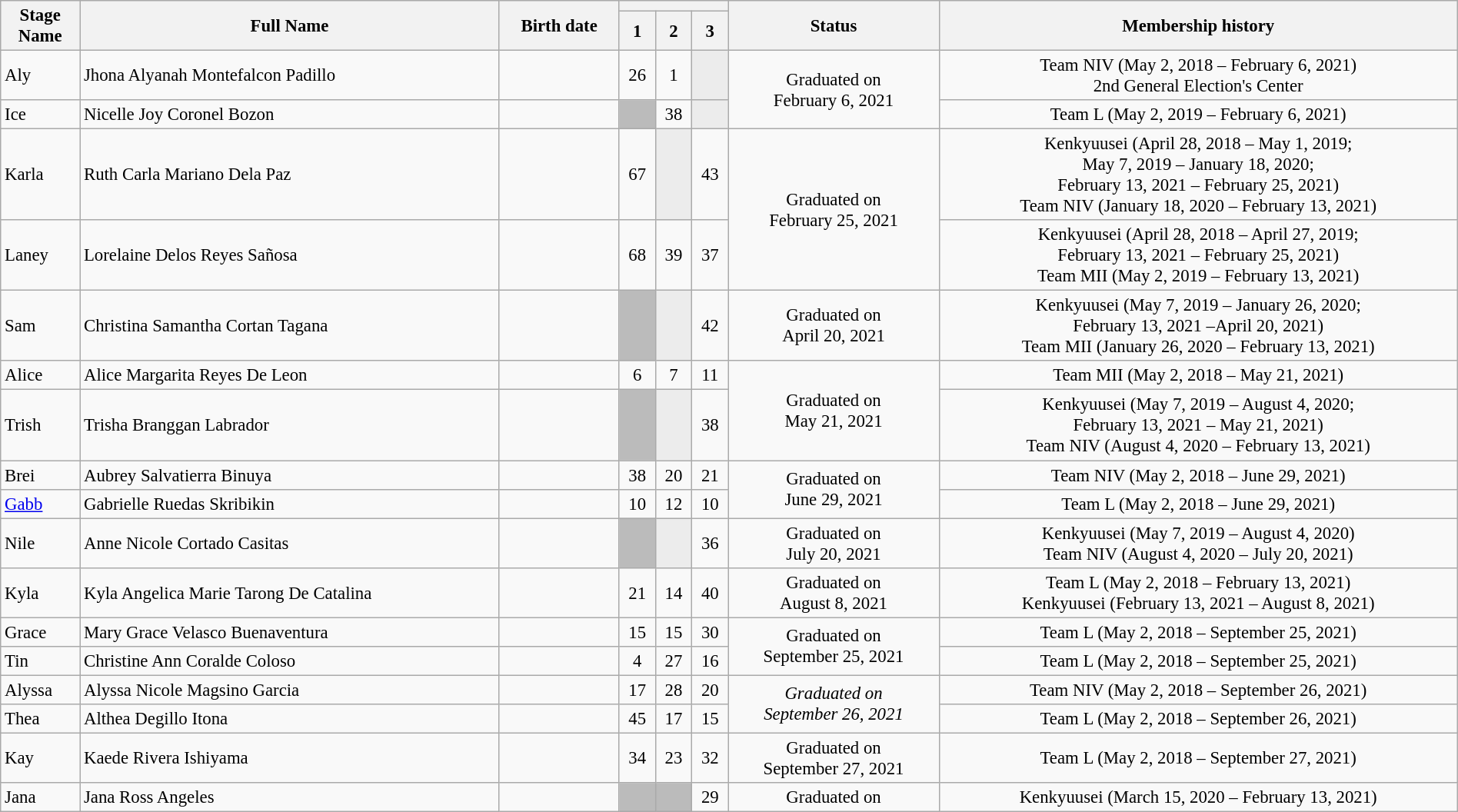<table class="wikitable sortable" style="font-size:95%;" width="100%">
<tr>
<th rowspan="2">Stage<br>Name</th>
<th rowspan="2">Full Name</th>
<th rowspan="2">Birth date</th>
<th colspan="3"></th>
<th rowspan="2">Status</th>
<th rowspan="2">Membership history</th>
</tr>
<tr>
<th>1</th>
<th>2</th>
<th>3</th>
</tr>
<tr>
<td>Aly</td>
<td>Jhona Alyanah Montefalcon Padillo</td>
<td style="text-align:left;"></td>
<td style="text-align:center;">26</td>
<td style="text-align:center;">1</td>
<td style="background:#ececec; text-align:center; color:gray;"></td>
<td rowspan="2" style="text-align:center;">Graduated on<br>February 6, 2021</td>
<td style="text-align:center;">Team NIV (May 2, 2018 – February 6, 2021)<br>2nd General Election's Center</td>
</tr>
<tr>
<td>Ice</td>
<td>Nicelle Joy Coronel Bozon</td>
<td style="text-align:left;"></td>
<td style="background:#bbb;"> </td>
<td style="text-align:center;">38</td>
<td style="background:#ececec; text-align:center; color:gray;"></td>
<td style="text-align:center;">Team L (May 2, 2019 – February 6, 2021)</td>
</tr>
<tr>
<td>Karla</td>
<td>Ruth Carla Mariano Dela Paz</td>
<td style="text-align:left;"></td>
<td style="text-align:center;">67</td>
<td style="background:#ececec; text-align:center; color:gray;"></td>
<td style="text-align:center;">43</td>
<td rowspan="2" style="text-align:center;">Graduated on<br>February 25, 2021</td>
<td style="text-align:center;">Kenkyuusei (April 28, 2018 – May 1, 2019;<br>May 7, 2019 – January 18, 2020;<br>February 13, 2021 – February 25, 2021)<br>Team NIV (January 18, 2020 – February 13, 2021)</td>
</tr>
<tr>
<td>Laney</td>
<td>Lorelaine Delos Reyes Sañosa</td>
<td style="text-align:left;"></td>
<td style="text-align:center;">68</td>
<td style="text-align:center;">39</td>
<td style="text-align:center;">37</td>
<td style="text-align:center;">Kenkyuusei (April 28, 2018 – April 27, 2019;<br>February 13, 2021 – February 25, 2021)<br>Team MII (May 2, 2019 – February 13, 2021)</td>
</tr>
<tr>
<td>Sam</td>
<td>Christina Samantha Cortan Tagana</td>
<td style="text-align:left;"></td>
<td style="background:#bbb;"> </td>
<td style="background:#ececec; text-align:center; color:gray;"></td>
<td style="text-align:center;">42</td>
<td style="text-align:center;">Graduated on<br>April 20, 2021</td>
<td style="text-align:center;">Kenkyuusei (May 7, 2019 – January 26, 2020;<br>February 13, 2021 –April 20, 2021)<br>Team MII (January 26, 2020 – February 13, 2021)</td>
</tr>
<tr>
<td>Alice</td>
<td>Alice Margarita Reyes De Leon</td>
<td style="text-align:left;"></td>
<td style="text-align:center;">6</td>
<td style="text-align:center;">7</td>
<td style="text-align:center;">11</td>
<td rowspan="2" style="text-align:center;">Graduated on<br>May 21, 2021</td>
<td style="text-align:center;">Team MII (May 2, 2018 – May 21, 2021)</td>
</tr>
<tr>
<td>Trish</td>
<td>Trisha Branggan Labrador</td>
<td style="text-align:left;"></td>
<td style="background:#bbb;"> </td>
<td style="background:#ececec; text-align:center; color:gray;"></td>
<td style="text-align:center;">38</td>
<td style="text-align:center;">Kenkyuusei (May 7, 2019 – August 4, 2020;<br>February 13, 2021 – May 21, 2021)<br>Team NIV (August 4, 2020 – February 13, 2021)</td>
</tr>
<tr>
<td>Brei</td>
<td>Aubrey Salvatierra Binuya</td>
<td style="text-align:left;"></td>
<td style="text-align:center;">38</td>
<td style="text-align:center;">20</td>
<td style="text-align:center;">21</td>
<td rowspan="2" style="text-align:center;">Graduated on<br>June 29, 2021</td>
<td style="text-align:center;">Team NIV (May 2, 2018 – June 29, 2021)</td>
</tr>
<tr>
<td><a href='#'>Gabb</a></td>
<td>Gabrielle Ruedas Skribikin</td>
<td style="text-align:left;"></td>
<td style="text-align:center;">10</td>
<td style="text-align:center;">12</td>
<td style="text-align:center;">10</td>
<td style="text-align:center;">Team L (May 2, 2018 – June 29, 2021)</td>
</tr>
<tr>
<td>Nile</td>
<td>Anne Nicole Cortado Casitas</td>
<td style="text-align:left;"></td>
<td style="background:#bbb;"> </td>
<td style="background:#ececec; text-align:center; color:gray;"></td>
<td style="text-align:center;">36</td>
<td style="text-align:center;">Graduated on<br>July 20, 2021</td>
<td style="text-align:center;">Kenkyuusei (May 7, 2019 – August 4, 2020)<br>Team NIV (August 4, 2020 – July 20, 2021)</td>
</tr>
<tr>
<td>Kyla</td>
<td>Kyla Angelica Marie Tarong De Catalina</td>
<td style="text-align:left;"></td>
<td style="text-align:center;">21</td>
<td style="text-align:center;">14</td>
<td style="text-align:center;">40</td>
<td style="text-align:center;">Graduated on<br>August 8, 2021</td>
<td style="text-align:center;">Team L (May 2, 2018 – February 13, 2021)<br>Kenkyuusei (February 13, 2021 – August 8, 2021)</td>
</tr>
<tr>
<td>Grace</td>
<td>Mary Grace Velasco Buenaventura</td>
<td style="text-align:left;"></td>
<td style="text-align:center;">15</td>
<td style="text-align:center;">15</td>
<td style="text-align:center;">30</td>
<td rowspan="2" style="text-align:center;">Graduated on<br>September 25, 2021</td>
<td style="text-align:center;">Team L (May 2, 2018 – September 25, 2021)</td>
</tr>
<tr>
<td>Tin</td>
<td>Christine Ann Coralde Coloso</td>
<td style="text-align:left;"></td>
<td style="text-align:center;">4</td>
<td style="text-align:center;">27</td>
<td style="text-align:center;">16</td>
<td style="text-align:center;">Team L (May 2, 2018 – September 25, 2021)</td>
</tr>
<tr>
<td>Alyssa</td>
<td>Alyssa Nicole Magsino Garcia</td>
<td style="text-align:left;"></td>
<td style="text-align:center;">17</td>
<td style="text-align:center;">28</td>
<td style="text-align:center;">20</td>
<td rowspan="2" style="text-align:center;"><em>Graduated on<br>September 26, 2021</em></td>
<td style="text-align:center;">Team NIV (May 2, 2018 – September 26, 2021)</td>
</tr>
<tr>
<td>Thea</td>
<td>Althea Degillo Itona</td>
<td style="text-align:left;"></td>
<td style="text-align:center;">45</td>
<td style="text-align:center;">17</td>
<td style="text-align:center;">15</td>
<td style="text-align:center;">Team L (May 2, 2018 – September 26, 2021)</td>
</tr>
<tr>
<td>Kay</td>
<td>Kaede Rivera Ishiyama</td>
<td style="text-align:left;"></td>
<td style="text-align:center;">34</td>
<td style="text-align:center;">23</td>
<td style="text-align:center;">32</td>
<td style="text-align:center;">Graduated on<br>September 27, 2021</td>
<td style="text-align:center;">Team L (May 2, 2018 – September 27, 2021)</td>
</tr>
<tr>
<td>Jana</td>
<td>Jana Ross Angeles</td>
<td style="text-align:left;"></td>
<td style="background:#bbb;"> </td>
<td style="background:#bbb;"> </td>
<td style="text-align:center;">29</td>
<td style="text-align:center;">Graduated on<br></td>
<td style="text-align:center;">Kenkyuusei (March 15, 2020 – February 13, 2021)<br></td>
</tr>
</table>
